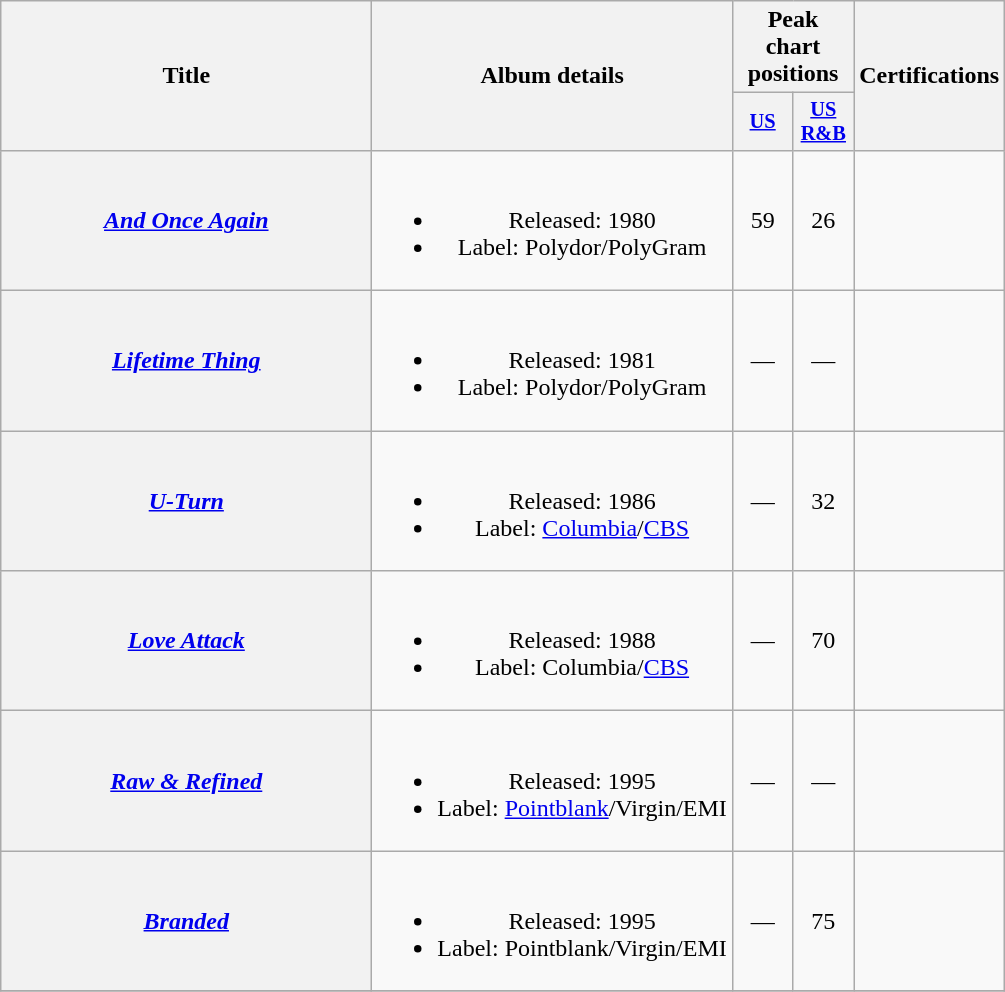<table class="wikitable plainrowheaders" style="text-align:center;">
<tr>
<th rowspan="2" style="width:15em;">Title</th>
<th rowspan="2">Album details</th>
<th colspan="2">Peak chart positions</th>
<th rowspan="2">Certifications</th>
</tr>
<tr>
<th scope="col" style="width:2.5em;font-size:85%"><a href='#'>US</a><br></th>
<th scope="col" style="width:2.5em;font-size:85%"><a href='#'>US<br>R&B</a><br></th>
</tr>
<tr>
<th scope="row"><em><a href='#'>And Once Again</a></em></th>
<td><br><ul><li>Released: 1980</li><li>Label: Polydor/PolyGram</li></ul></td>
<td>59</td>
<td>26</td>
<td></td>
</tr>
<tr>
<th scope="row"><em><a href='#'>Lifetime Thing</a></em></th>
<td><br><ul><li>Released: 1981</li><li>Label: Polydor/PolyGram</li></ul></td>
<td>—</td>
<td>—</td>
<td></td>
</tr>
<tr>
<th scope="row"><em><a href='#'>U-Turn</a></em></th>
<td><br><ul><li>Released: 1986</li><li>Label: <a href='#'>Columbia</a>/<a href='#'>CBS</a></li></ul></td>
<td>—</td>
<td>32</td>
<td></td>
</tr>
<tr>
<th scope="row"><em><a href='#'>Love Attack</a></em></th>
<td><br><ul><li>Released: 1988</li><li>Label: Columbia/<a href='#'>CBS</a></li></ul></td>
<td>—</td>
<td>70</td>
<td></td>
</tr>
<tr>
<th scope="row"><em><a href='#'>Raw & Refined</a></em></th>
<td><br><ul><li>Released: 1995</li><li>Label: <a href='#'>Pointblank</a>/Virgin/EMI</li></ul></td>
<td>—</td>
<td>—</td>
<td></td>
</tr>
<tr>
<th scope="row"><em><a href='#'>Branded</a></em></th>
<td><br><ul><li>Released: 1995</li><li>Label: Pointblank/Virgin/EMI</li></ul></td>
<td>—</td>
<td>75</td>
<td></td>
</tr>
<tr>
</tr>
</table>
